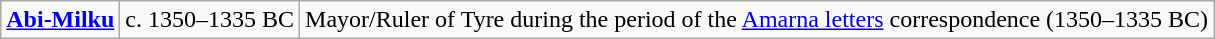<table class="wikitable">
<tr>
<td><strong> <a href='#'>Abi-Milku</a> </strong></td>
<td>c. 1350–1335 BC</td>
<td>Mayor/Ruler of Tyre during the period of the <a href='#'>Amarna letters</a> correspondence (1350–1335 BC)</td>
</tr>
</table>
